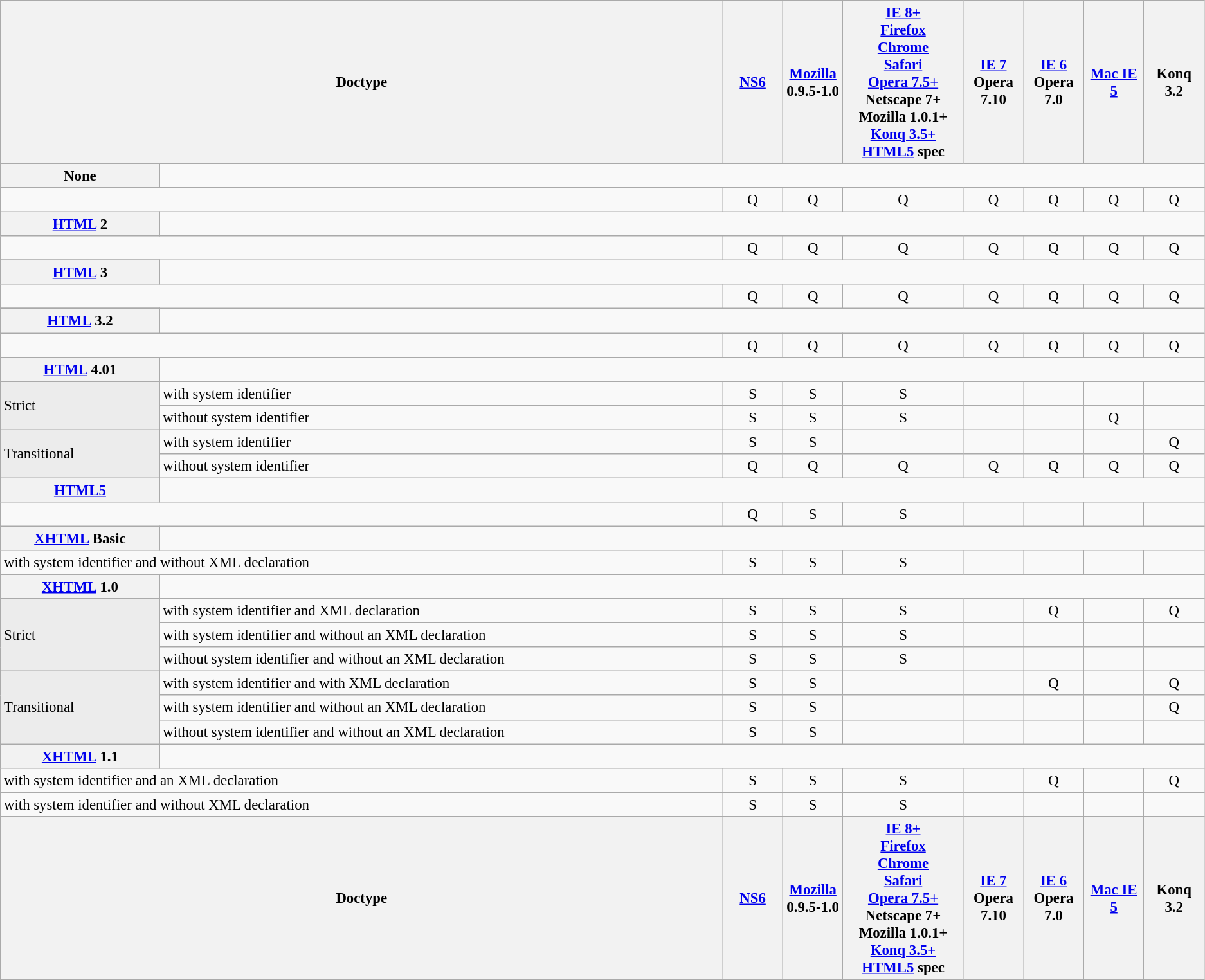<table class="wikitable" style="font-size: 0.95em; text-align: center; width: auto;">
<tr>
<th colspan="2">Doctype</th>
<th style="width:5%"><a href='#'>NS6</a></th>
<th style="width:5%"><a href='#'>Mozilla</a> 0.9.5-1.0</th>
<th style="width:10%"><a href='#'>IE 8+</a><br><a href='#'>Firefox</a><br><a href='#'>Chrome</a><br><a href='#'>Safari</a><br><a href='#'>Opera 7.5+</a><br>Netscape 7+<br>Mozilla 1.0.1+<br><a href='#'>Konq 3.5+</a><br><a href='#'>HTML5</a> spec</th>
<th style="width:5%"><a href='#'>IE 7</a><br>Opera 7.10</th>
<th style="width:5%"><a href='#'>IE 6</a><br>Opera 7.0</th>
<th style="width:5%"><a href='#'>Mac IE 5</a></th>
<th style="width:5%">Konq 3.2</th>
</tr>
<tr>
<th>None</th>
</tr>
<tr>
<td style="text-align:left" colspan="2"></td>
<td> Q</td>
<td> Q</td>
<td> Q</td>
<td> Q</td>
<td> Q</td>
<td> Q</td>
<td> Q</td>
</tr>
<tr>
<th><a href='#'>HTML</a> 2</th>
</tr>
<tr>
<td style="text-align:left" colspan="2"></td>
<td> Q</td>
<td> Q</td>
<td> Q</td>
<td> Q</td>
<td> Q</td>
<td> Q</td>
<td> Q</td>
</tr>
<tr>
</tr>
<tr>
<th><a href='#'>HTML</a> 3</th>
</tr>
<tr>
<td style="text-align:left" colspan="2"></td>
<td> Q</td>
<td> Q</td>
<td> Q</td>
<td> Q</td>
<td> Q</td>
<td> Q</td>
<td> Q</td>
</tr>
<tr>
</tr>
<tr>
<th><a href='#'>HTML</a> 3.2</th>
</tr>
<tr>
<td style="text-align:left" colspan="2"></td>
<td> Q</td>
<td> Q</td>
<td> Q</td>
<td> Q</td>
<td> Q</td>
<td> Q</td>
<td> Q</td>
</tr>
<tr>
<th><a href='#'>HTML</a> 4.01</th>
</tr>
<tr>
<td style="background: #ececec; text-align:left" rowspan="2">Strict</td>
<td style="text-align:left">with system identifier<br></td>
<td> S</td>
<td> S</td>
<td> S</td>
<td></td>
<td></td>
<td></td>
<td></td>
</tr>
<tr>
<td style="text-align:left">without system identifier<br></td>
<td> S</td>
<td> S</td>
<td> S</td>
<td></td>
<td></td>
<td> Q</td>
<td></td>
</tr>
<tr>
<td style="background: #ececec; text-align:left" rowspan="2">Transitional</td>
<td style="text-align:left">with system identifier<br></td>
<td> S</td>
<td> S</td>
<td></td>
<td></td>
<td></td>
<td></td>
<td> Q</td>
</tr>
<tr>
<td style="text-align:left">without system identifier<br></td>
<td> Q</td>
<td> Q</td>
<td> Q</td>
<td> Q</td>
<td> Q</td>
<td> Q</td>
<td> Q</td>
</tr>
<tr>
<th><a href='#'>HTML5</a></th>
</tr>
<tr>
<td style="text-align:left" colspan="2"></td>
<td> Q</td>
<td> S</td>
<td> S</td>
<td></td>
<td></td>
<td></td>
<td></td>
</tr>
<tr>
<th><a href='#'>XHTML</a> Basic</th>
</tr>
<tr>
<td style="text-align:left" colspan="2">with system identifier and without XML declaration<br></td>
<td> S</td>
<td> S</td>
<td> S</td>
<td></td>
<td></td>
<td></td>
<td></td>
</tr>
<tr>
<th><a href='#'>XHTML</a> 1.0</th>
</tr>
<tr>
<td style="background: #ececec; text-align:left" rowspan="3">Strict</td>
<td style="text-align:left">with system identifier and XML declaration<br></td>
<td> S</td>
<td> S</td>
<td> S</td>
<td></td>
<td> Q</td>
<td></td>
<td> Q</td>
</tr>
<tr>
<td style="text-align:left">with system identifier and without an XML declaration<br></td>
<td> S</td>
<td> S</td>
<td> S</td>
<td></td>
<td></td>
<td></td>
<td></td>
</tr>
<tr>
<td style="text-align:left">without system identifier and without an XML declaration<br></td>
<td> S</td>
<td> S</td>
<td> S</td>
<td></td>
<td></td>
<td></td>
<td></td>
</tr>
<tr>
<td style="background: #ececec;text-align:left" rowspan="3">Transitional</td>
<td style="text-align:left">with system identifier and with XML declaration<br></td>
<td> S</td>
<td> S</td>
<td></td>
<td></td>
<td> Q</td>
<td></td>
<td> Q</td>
</tr>
<tr>
<td style="text-align:left">with system identifier and without an XML declaration<br></td>
<td> S</td>
<td> S</td>
<td></td>
<td></td>
<td></td>
<td></td>
<td> Q</td>
</tr>
<tr>
<td style="text-align:left">without system identifier and without an XML declaration<br></td>
<td> S</td>
<td> S</td>
<td></td>
<td></td>
<td></td>
<td></td>
<td></td>
</tr>
<tr>
<th><a href='#'>XHTML</a> 1.1</th>
</tr>
<tr>
<td style="text-align:left" colspan="2">with system identifier and an XML declaration<br></td>
<td> S</td>
<td> S</td>
<td> S</td>
<td></td>
<td> Q</td>
<td></td>
<td> Q</td>
</tr>
<tr>
<td style="text-align:left" colspan="2">with system identifier and without XML declaration<br></td>
<td> S</td>
<td> S</td>
<td> S</td>
<td></td>
<td></td>
<td></td>
<td></td>
</tr>
<tr>
<th colspan="2">Doctype</th>
<th style="width:5%"><a href='#'>NS6</a></th>
<th style="width:5%"><a href='#'>Mozilla</a> 0.9.5-1.0</th>
<th style="width:10%"><a href='#'>IE 8+</a><br><a href='#'>Firefox</a><br><a href='#'>Chrome</a><br><a href='#'>Safari</a><br><a href='#'>Opera 7.5+</a><br>Netscape 7+<br>Mozilla 1.0.1+<br><a href='#'>Konq 3.5+</a><br><a href='#'>HTML5</a> spec</th>
<th style="width:5%"><a href='#'>IE 7</a><br>Opera 7.10</th>
<th style="width:5%"><a href='#'>IE 6</a><br>Opera 7.0</th>
<th style="width:5%"><a href='#'>Mac IE 5</a></th>
<th style="width:5%">Konq 3.2</th>
</tr>
</table>
